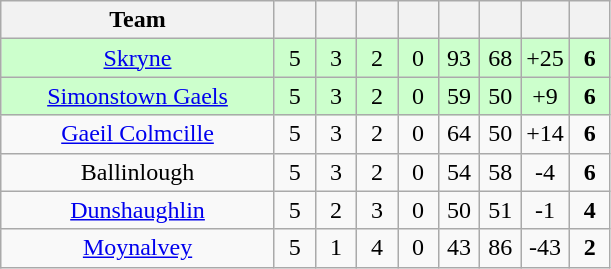<table class="wikitable" style="text-align:center">
<tr>
<th width="175">Team</th>
<th width="20"></th>
<th width="20"></th>
<th width="20"></th>
<th width="20"></th>
<th width="20"></th>
<th width="20"></th>
<th width="20"></th>
<th width="20"></th>
</tr>
<tr style="background:#cfc;">
<td><a href='#'>Skryne</a></td>
<td>5</td>
<td>3</td>
<td>2</td>
<td>0</td>
<td>93</td>
<td>68</td>
<td>+25</td>
<td><strong>6</strong></td>
</tr>
<tr style="background:#cfc;">
<td><a href='#'>Simonstown Gaels</a></td>
<td>5</td>
<td>3</td>
<td>2</td>
<td>0</td>
<td>59</td>
<td>50</td>
<td>+9</td>
<td><strong>6</strong></td>
</tr>
<tr>
<td><a href='#'>Gaeil Colmcille</a></td>
<td>5</td>
<td>3</td>
<td>2</td>
<td>0</td>
<td>64</td>
<td>50</td>
<td>+14</td>
<td><strong>6</strong></td>
</tr>
<tr>
<td>Ballinlough</td>
<td>5</td>
<td>3</td>
<td>2</td>
<td>0</td>
<td>54</td>
<td>58</td>
<td>-4</td>
<td><strong>6</strong></td>
</tr>
<tr>
<td><a href='#'>Dunshaughlin</a></td>
<td>5</td>
<td>2</td>
<td>3</td>
<td>0</td>
<td>50</td>
<td>51</td>
<td>-1</td>
<td><strong>4</strong></td>
</tr>
<tr>
<td><a href='#'>Moynalvey</a></td>
<td>5</td>
<td>1</td>
<td>4</td>
<td>0</td>
<td>43</td>
<td>86</td>
<td>-43</td>
<td><strong>2</strong></td>
</tr>
</table>
